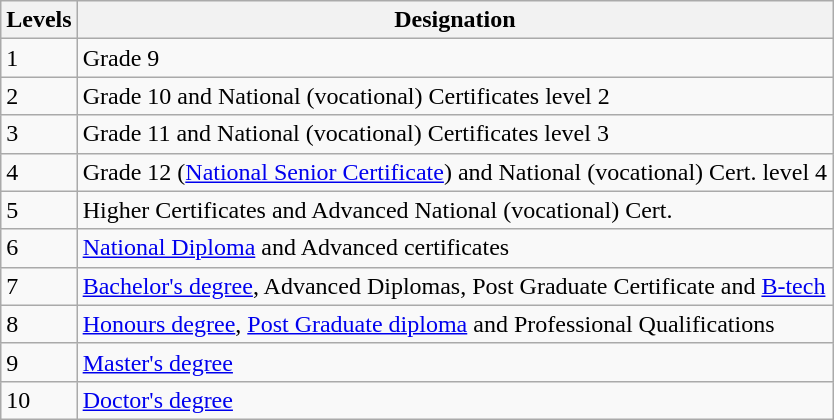<table class="wikitable sortable" style="text-align: centre;">
<tr ">
<th>Levels</th>
<th>Designation</th>
</tr>
<tr>
<td>1</td>
<td>Grade 9</td>
</tr>
<tr>
<td>2</td>
<td>Grade 10 and National (vocational) Certificates level 2</td>
</tr>
<tr>
<td>3</td>
<td>Grade 11 and National (vocational) Certificates level 3</td>
</tr>
<tr>
<td>4</td>
<td>Grade 12 (<a href='#'>National Senior Certificate</a>) and National (vocational) Cert. level 4</td>
</tr>
<tr>
<td>5</td>
<td>Higher Certificates and Advanced National (vocational) Cert.</td>
</tr>
<tr>
<td>6</td>
<td><a href='#'>National Diploma</a> and Advanced certificates</td>
</tr>
<tr>
<td>7</td>
<td><a href='#'>Bachelor's degree</a>, Advanced Diplomas, Post Graduate Certificate and <a href='#'>B-tech</a></td>
</tr>
<tr>
<td>8</td>
<td><a href='#'>Honours degree</a>, <a href='#'>Post Graduate diploma</a> and Professional Qualifications</td>
</tr>
<tr>
<td>9</td>
<td><a href='#'>Master's degree</a></td>
</tr>
<tr>
<td>10</td>
<td><a href='#'>Doctor's degree</a></td>
</tr>
</table>
